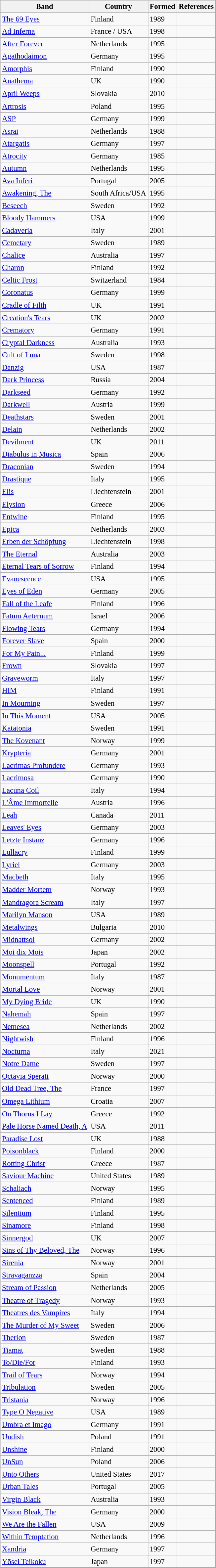<table class="wikitable sortable" style="font-size: 95%">
<tr>
<th>Band</th>
<th>Country</th>
<th>Formed</th>
<th class=unsortable>References</th>
</tr>
<tr>
<td><a href='#'>The 69 Eyes</a></td>
<td>Finland</td>
<td>1989</td>
<td></td>
</tr>
<tr>
<td><a href='#'>Ad Inferna</a></td>
<td>France / USA</td>
<td>1998</td>
<td></td>
</tr>
<tr>
<td><a href='#'>After Forever</a></td>
<td>Netherlands</td>
<td>1995</td>
<td></td>
</tr>
<tr>
<td><a href='#'>Agathodaimon</a></td>
<td>Germany</td>
<td>1995</td>
<td></td>
</tr>
<tr>
<td><a href='#'>Amorphis</a></td>
<td>Finland</td>
<td>1990</td>
<td></td>
</tr>
<tr>
<td><a href='#'>Anathema</a></td>
<td>UK</td>
<td>1990</td>
<td></td>
</tr>
<tr>
<td><a href='#'>April Weeps</a></td>
<td>Slovakia</td>
<td>2010</td>
<td></td>
</tr>
<tr>
<td><a href='#'>Artrosis</a></td>
<td>Poland</td>
<td>1995</td>
<td></td>
</tr>
<tr>
<td><a href='#'>ASP</a></td>
<td>Germany</td>
<td>1999</td>
<td></td>
</tr>
<tr>
<td><a href='#'>Asrai</a></td>
<td>Netherlands</td>
<td>1988</td>
<td></td>
</tr>
<tr>
<td><a href='#'>Atargatis</a></td>
<td>Germany</td>
<td>1997</td>
<td></td>
</tr>
<tr>
<td><a href='#'>Atrocity</a></td>
<td>Germany</td>
<td>1985</td>
<td></td>
</tr>
<tr>
<td><a href='#'>Autumn</a></td>
<td>Netherlands</td>
<td>1995</td>
<td></td>
</tr>
<tr>
<td><a href='#'>Ava Inferi</a></td>
<td>Portugal</td>
<td>2005</td>
<td></td>
</tr>
<tr>
<td><a href='#'>Awakening, The</a></td>
<td>South Africa/USA</td>
<td>1995</td>
<td></td>
</tr>
<tr>
<td><a href='#'>Beseech</a></td>
<td>Sweden</td>
<td>1992</td>
<td></td>
</tr>
<tr>
<td><a href='#'>Bloody Hammers</a></td>
<td>USA</td>
<td>1999</td>
<td></td>
</tr>
<tr>
<td><a href='#'>Cadaveria</a></td>
<td>Italy</td>
<td>2001</td>
<td></td>
</tr>
<tr>
<td><a href='#'>Cemetary</a></td>
<td>Sweden</td>
<td>1989</td>
<td></td>
</tr>
<tr>
<td><a href='#'>Chalice</a></td>
<td>Australia</td>
<td>1997</td>
<td></td>
</tr>
<tr>
<td><a href='#'>Charon</a></td>
<td>Finland</td>
<td>1992</td>
<td></td>
</tr>
<tr>
<td><a href='#'>Celtic Frost</a></td>
<td>Switzerland</td>
<td>1984</td>
<td></td>
</tr>
<tr>
<td><a href='#'>Coronatus</a></td>
<td>Germany</td>
<td>1999</td>
<td></td>
</tr>
<tr>
<td><a href='#'>Cradle of Filth</a></td>
<td>UK</td>
<td>1991</td>
<td></td>
</tr>
<tr>
<td><a href='#'>Creation's Tears</a></td>
<td>UK</td>
<td>2002</td>
<td></td>
</tr>
<tr>
<td><a href='#'>Crematory</a></td>
<td>Germany</td>
<td>1991</td>
<td></td>
</tr>
<tr>
<td><a href='#'>Cryptal Darkness</a></td>
<td>Australia</td>
<td>1993</td>
<td></td>
</tr>
<tr>
<td><a href='#'>Cult of Luna</a></td>
<td>Sweden</td>
<td>1998</td>
<td></td>
</tr>
<tr>
<td><a href='#'>Danzig</a></td>
<td>USA</td>
<td>1987</td>
<td></td>
</tr>
<tr>
<td><a href='#'>Dark Princess</a></td>
<td>Russia</td>
<td>2004</td>
<td></td>
</tr>
<tr>
<td><a href='#'>Darkseed</a></td>
<td>Germany</td>
<td>1992</td>
<td></td>
</tr>
<tr>
<td><a href='#'>Darkwell</a></td>
<td>Austria</td>
<td>1999</td>
<td></td>
</tr>
<tr>
<td><a href='#'>Deathstars</a></td>
<td>Sweden</td>
<td>2001</td>
<td></td>
</tr>
<tr>
<td><a href='#'>Delain</a></td>
<td>Netherlands</td>
<td>2002</td>
<td></td>
</tr>
<tr>
<td><a href='#'>Devilment</a></td>
<td>UK</td>
<td>2011</td>
<td></td>
</tr>
<tr>
<td><a href='#'>Diabulus in Musica</a></td>
<td>Spain</td>
<td>2006</td>
<td></td>
</tr>
<tr>
<td><a href='#'>Draconian</a></td>
<td>Sweden</td>
<td>1994</td>
<td></td>
</tr>
<tr>
<td><a href='#'>Drastique</a></td>
<td>Italy</td>
<td>1995</td>
<td></td>
</tr>
<tr>
<td><a href='#'>Elis</a></td>
<td>Liechtenstein</td>
<td>2001</td>
<td></td>
</tr>
<tr>
<td><a href='#'>Elysion</a></td>
<td>Greece</td>
<td>2006</td>
<td></td>
</tr>
<tr>
<td><a href='#'>Entwine</a></td>
<td>Finland</td>
<td>1995</td>
<td></td>
</tr>
<tr>
<td><a href='#'>Epica</a></td>
<td>Netherlands</td>
<td>2003</td>
<td></td>
</tr>
<tr>
<td><a href='#'>Erben der Schöpfung</a></td>
<td>Liechtenstein</td>
<td>1998</td>
<td></td>
</tr>
<tr>
<td><a href='#'>The Eternal</a></td>
<td>Australia</td>
<td>2003</td>
<td></td>
</tr>
<tr>
<td><a href='#'>Eternal Tears of Sorrow</a></td>
<td>Finland</td>
<td>1994</td>
<td></td>
</tr>
<tr>
<td><a href='#'>Evanescence</a></td>
<td>USA</td>
<td>1995</td>
<td></td>
</tr>
<tr>
<td><a href='#'>Eyes of Eden</a></td>
<td>Germany</td>
<td>2005</td>
<td></td>
</tr>
<tr>
<td><a href='#'>Fall of the Leafe</a></td>
<td>Finland</td>
<td>1996</td>
<td></td>
</tr>
<tr>
<td><a href='#'>Fatum Aeternum</a></td>
<td>Israel</td>
<td>2006</td>
<td></td>
</tr>
<tr>
<td><a href='#'>Flowing Tears</a></td>
<td>Germany</td>
<td>1994</td>
<td></td>
</tr>
<tr>
<td><a href='#'>Forever Slave</a></td>
<td>Spain</td>
<td>2000</td>
<td></td>
</tr>
<tr>
<td><a href='#'>For My Pain...</a></td>
<td>Finland</td>
<td>1999</td>
<td></td>
</tr>
<tr>
<td><a href='#'>Frown</a></td>
<td>Slovakia</td>
<td>1997</td>
<td></td>
</tr>
<tr>
<td><a href='#'>Graveworm</a></td>
<td>Italy</td>
<td>1997</td>
<td></td>
</tr>
<tr>
<td><a href='#'>HIM</a></td>
<td>Finland</td>
<td>1991</td>
<td></td>
</tr>
<tr>
<td><a href='#'>In Mourning</a></td>
<td>Sweden</td>
<td>1997</td>
<td></td>
</tr>
<tr>
<td><a href='#'>In This Moment</a></td>
<td>USA</td>
<td>2005</td>
<td></td>
</tr>
<tr>
<td><a href='#'>Katatonia</a></td>
<td>Sweden</td>
<td>1991</td>
<td></td>
</tr>
<tr>
<td><a href='#'>The Kovenant</a></td>
<td>Norway</td>
<td>1999</td>
<td></td>
</tr>
<tr>
<td><a href='#'>Krypteria</a></td>
<td>Germany</td>
<td>2001</td>
<td></td>
</tr>
<tr>
<td><a href='#'>Lacrimas Profundere</a></td>
<td>Germany</td>
<td>1993</td>
<td></td>
</tr>
<tr>
<td><a href='#'>Lacrimosa</a></td>
<td>Germany</td>
<td>1990</td>
<td></td>
</tr>
<tr>
<td><a href='#'>Lacuna Coil</a></td>
<td>Italy</td>
<td>1994</td>
<td></td>
</tr>
<tr>
<td><a href='#'>L'Âme Immortelle</a></td>
<td>Austria</td>
<td>1996</td>
<td></td>
</tr>
<tr>
<td><a href='#'>Leah</a></td>
<td>Canada</td>
<td>2011</td>
<td></td>
</tr>
<tr>
<td><a href='#'>Leaves' Eyes</a></td>
<td>Germany</td>
<td>2003</td>
<td></td>
</tr>
<tr>
<td><a href='#'>Letzte Instanz</a></td>
<td>Germany</td>
<td>1996</td>
<td></td>
</tr>
<tr>
<td><a href='#'>Lullacry</a></td>
<td>Finland</td>
<td>1999</td>
<td></td>
</tr>
<tr>
<td><a href='#'>Lyriel</a></td>
<td>Germany</td>
<td>2003</td>
<td></td>
</tr>
<tr>
<td><a href='#'>Macbeth</a></td>
<td>Italy</td>
<td>1995</td>
<td></td>
</tr>
<tr>
<td><a href='#'>Madder Mortem</a></td>
<td>Norway</td>
<td>1993</td>
<td></td>
</tr>
<tr>
<td><a href='#'>Mandragora Scream</a></td>
<td>Italy</td>
<td>1997</td>
<td></td>
</tr>
<tr>
<td><a href='#'>Marilyn Manson</a></td>
<td>USA</td>
<td>1989</td>
<td></td>
</tr>
<tr>
<td><a href='#'>Metalwings</a></td>
<td>Bulgaria</td>
<td>2010</td>
<td></td>
</tr>
<tr>
<td><a href='#'>Midnattsol</a></td>
<td>Germany</td>
<td>2002</td>
<td></td>
</tr>
<tr>
<td><a href='#'>Moi dix Mois</a></td>
<td>Japan</td>
<td>2002</td>
<td></td>
</tr>
<tr>
<td><a href='#'>Moonspell</a></td>
<td>Portugal</td>
<td>1992</td>
<td></td>
</tr>
<tr>
<td><a href='#'>Monumentum</a></td>
<td>Italy</td>
<td>1987</td>
<td></td>
</tr>
<tr>
<td><a href='#'>Mortal Love</a></td>
<td>Norway</td>
<td>2001</td>
<td></td>
</tr>
<tr>
<td><a href='#'>My Dying Bride</a></td>
<td>UK</td>
<td>1990</td>
<td></td>
</tr>
<tr>
<td><a href='#'>Nahemah</a></td>
<td>Spain</td>
<td>1997</td>
<td></td>
</tr>
<tr>
<td><a href='#'>Nemesea</a></td>
<td>Netherlands</td>
<td>2002</td>
<td></td>
</tr>
<tr>
<td><a href='#'>Nightwish</a></td>
<td>Finland</td>
<td>1996</td>
<td></td>
</tr>
<tr>
<td><a href='#'>Nocturna</a></td>
<td>Italy</td>
<td>2021</td>
<td></td>
</tr>
<tr>
<td><a href='#'>Notre Dame</a></td>
<td>Sweden</td>
<td>1997</td>
<td></td>
</tr>
<tr>
<td><a href='#'>Octavia Sperati</a></td>
<td>Norway</td>
<td>2000</td>
<td></td>
</tr>
<tr>
<td><a href='#'>Old Dead Tree, The</a></td>
<td>France</td>
<td>1997</td>
<td></td>
</tr>
<tr>
<td><a href='#'>Omega Lithium</a></td>
<td>Croatia</td>
<td>2007</td>
<td></td>
</tr>
<tr>
<td><a href='#'>On Thorns I Lay</a></td>
<td>Greece</td>
<td>1992</td>
<td></td>
</tr>
<tr>
<td><a href='#'>Pale Horse Named Death, A</a></td>
<td>USA</td>
<td>2011</td>
<td></td>
</tr>
<tr>
<td><a href='#'>Paradise Lost</a></td>
<td>UK</td>
<td>1988</td>
<td></td>
</tr>
<tr>
<td><a href='#'>Poisonblack</a></td>
<td>Finland</td>
<td>2000</td>
<td></td>
</tr>
<tr>
<td><a href='#'>Rotting Christ</a></td>
<td>Greece</td>
<td>1987</td>
<td></td>
</tr>
<tr>
<td><a href='#'>Saviour Machine</a></td>
<td>United States</td>
<td>1989</td>
<td></td>
</tr>
<tr>
<td><a href='#'>Schaliach</a></td>
<td>Norway</td>
<td>1995</td>
<td></td>
</tr>
<tr>
<td><a href='#'>Sentenced</a></td>
<td>Finland</td>
<td>1989</td>
<td></td>
</tr>
<tr>
<td><a href='#'>Silentium</a></td>
<td>Finland</td>
<td>1995</td>
<td></td>
</tr>
<tr>
<td><a href='#'>Sinamore</a></td>
<td>Finland</td>
<td>1998</td>
<td></td>
</tr>
<tr>
<td><a href='#'>Sinnergod</a></td>
<td>UK</td>
<td>2007</td>
<td></td>
</tr>
<tr>
<td><a href='#'>Sins of Thy Beloved, The</a></td>
<td>Norway</td>
<td>1996</td>
<td></td>
</tr>
<tr>
<td><a href='#'>Sirenia</a></td>
<td>Norway</td>
<td>2001</td>
<td></td>
</tr>
<tr>
<td><a href='#'>Stravaganzza</a></td>
<td>Spain</td>
<td>2004</td>
<td></td>
</tr>
<tr>
<td><a href='#'>Stream of Passion</a></td>
<td>Netherlands</td>
<td>2005</td>
<td></td>
</tr>
<tr>
<td><a href='#'>Theatre of Tragedy</a></td>
<td>Norway</td>
<td>1993</td>
<td></td>
</tr>
<tr>
<td><a href='#'>Theatres des Vampires</a></td>
<td>Italy</td>
<td>1994</td>
<td></td>
</tr>
<tr>
<td><a href='#'>The Murder of My Sweet</a></td>
<td>Sweden</td>
<td>2006</td>
<td></td>
</tr>
<tr>
<td><a href='#'>Therion</a></td>
<td>Sweden</td>
<td>1987</td>
<td></td>
</tr>
<tr>
<td><a href='#'>Tiamat</a></td>
<td>Sweden</td>
<td>1988</td>
<td></td>
</tr>
<tr>
<td><a href='#'>To/Die/For</a></td>
<td>Finland</td>
<td>1993</td>
<td></td>
</tr>
<tr>
<td><a href='#'>Trail of Tears</a></td>
<td>Norway</td>
<td>1994</td>
<td></td>
</tr>
<tr>
<td><a href='#'>Tribulation</a></td>
<td>Sweden</td>
<td>2005</td>
<td></td>
</tr>
<tr>
<td><a href='#'>Tristania</a></td>
<td>Norway</td>
<td>1996</td>
<td></td>
</tr>
<tr>
<td><a href='#'>Type O Negative</a></td>
<td>USA</td>
<td>1989</td>
<td></td>
</tr>
<tr>
<td><a href='#'>Umbra et Imago</a></td>
<td>Germany</td>
<td>1991</td>
<td></td>
</tr>
<tr>
<td><a href='#'>Undish</a></td>
<td>Poland</td>
<td>1991</td>
<td></td>
</tr>
<tr>
<td><a href='#'>Unshine</a></td>
<td>Finland</td>
<td>2000</td>
<td></td>
</tr>
<tr>
<td><a href='#'>UnSun</a></td>
<td>Poland</td>
<td>2006</td>
<td></td>
</tr>
<tr>
<td><a href='#'>Unto Others</a></td>
<td>United States</td>
<td>2017</td>
<td></td>
</tr>
<tr>
<td><a href='#'>Urban Tales</a></td>
<td>Portugal</td>
<td>2005</td>
<td></td>
</tr>
<tr>
<td><a href='#'>Virgin Black</a></td>
<td>Australia</td>
<td>1993</td>
<td></td>
</tr>
<tr>
<td><a href='#'>Vision Bleak, The</a></td>
<td>Germany</td>
<td>2000</td>
<td></td>
</tr>
<tr>
<td><a href='#'>We Are the Fallen</a></td>
<td>USA</td>
<td>2009</td>
<td></td>
</tr>
<tr>
<td><a href='#'>Within Temptation</a></td>
<td>Netherlands</td>
<td>1996</td>
<td></td>
</tr>
<tr>
<td><a href='#'>Xandria</a></td>
<td>Germany</td>
<td>1997</td>
<td></td>
</tr>
<tr>
<td><a href='#'>Yōsei Teikoku</a></td>
<td>Japan</td>
<td>1997</td>
<td></td>
</tr>
<tr>
</tr>
</table>
